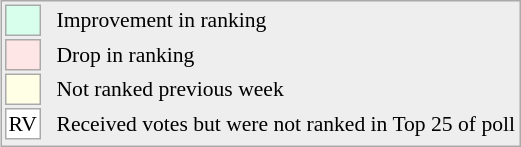<table align=right style="font-size:90%; border:1px solid #aaaaaa; white-space:nowrap; background:#eeeeee;">
<tr>
<td style="background:#d8ffeb; width:20px; border:1px solid #aaaaaa;"> </td>
<td rowspan=5> </td>
<td>Improvement in ranking</td>
</tr>
<tr>
<td style="background:#ffe6e6; width:20px; border:1px solid #aaaaaa;"> </td>
<td>Drop in ranking</td>
</tr>
<tr>
<td style="background:#ffffe6; width:20px; border:1px solid #aaaaaa;"> </td>
<td>Not ranked previous week</td>
</tr>
<tr>
<td align=center style="width:20px; border:1px solid #aaaaaa; background:white;">RV</td>
<td>Received votes but were not ranked in Top 25 of poll</td>
</tr>
<tr>
</tr>
</table>
